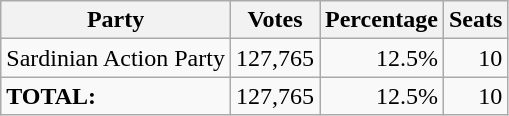<table class="wikitable mw-collapsible" style="text-align:right">
<tr>
<th>Party</th>
<th>Votes</th>
<th>Percentage</th>
<th>Seats</th>
</tr>
<tr>
<td style="text-align:left;">Sardinian Action Party</td>
<td>127,765</td>
<td>12.5%</td>
<td>10</td>
</tr>
<tr>
<td style="text-align:left;"><strong>TOTAL:</strong></td>
<td>127,765</td>
<td>12.5%</td>
<td>10</td>
</tr>
</table>
